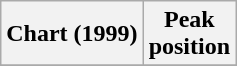<table class="wikitable plainrowheaders sortable">
<tr>
<th>Chart (1999)</th>
<th>Peak<br>position</th>
</tr>
<tr>
</tr>
</table>
